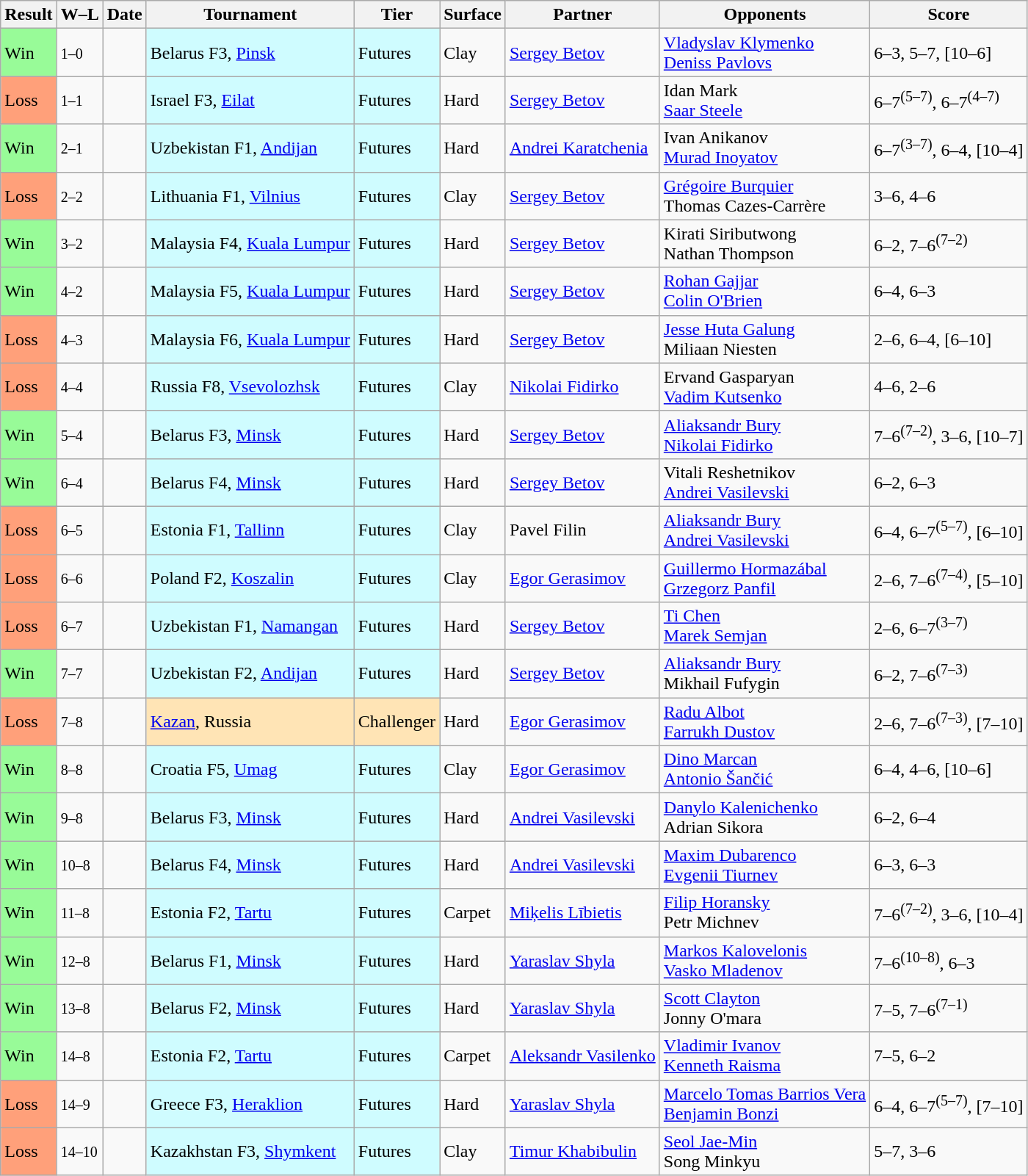<table class="sortable wikitable">
<tr>
<th>Result</th>
<th class="unsortable">W–L</th>
<th>Date</th>
<th>Tournament</th>
<th>Tier</th>
<th>Surface</th>
<th>Partner</th>
<th>Opponents</th>
<th class="unsortable">Score</th>
</tr>
<tr>
<td style="background:#98fb98;">Win</td>
<td><small>1–0</small></td>
<td></td>
<td style="background:#cffcff;">Belarus F3, <a href='#'>Pinsk</a></td>
<td style="background:#cffcff;">Futures</td>
<td>Clay</td>
<td> <a href='#'>Sergey Betov</a></td>
<td> <a href='#'>Vladyslav Klymenko</a> <br>  <a href='#'>Deniss Pavlovs</a></td>
<td>6–3, 5–7, [10–6]</td>
</tr>
<tr>
<td style="background:#ffa07a;">Loss</td>
<td><small>1–1</small></td>
<td></td>
<td style="background:#cffcff;">Israel F3, <a href='#'>Eilat</a></td>
<td style="background:#cffcff;">Futures</td>
<td>Hard</td>
<td> <a href='#'>Sergey Betov</a></td>
<td> Idan Mark <br>  <a href='#'>Saar Steele</a></td>
<td>6–7<sup>(5–7)</sup>, 6–7<sup>(4–7)</sup></td>
</tr>
<tr>
<td style="background:#98fb98;">Win</td>
<td><small>2–1</small></td>
<td></td>
<td style="background:#cffcff;">Uzbekistan F1, <a href='#'>Andijan</a></td>
<td style="background:#cffcff;">Futures</td>
<td>Hard</td>
<td> <a href='#'>Andrei Karatchenia</a></td>
<td> Ivan Anikanov <br>  <a href='#'>Murad Inoyatov</a></td>
<td>6–7<sup>(3–7)</sup>, 6–4, [10–4]</td>
</tr>
<tr>
<td style="background:#ffa07a;">Loss</td>
<td><small>2–2</small></td>
<td></td>
<td style="background:#cffcff;">Lithuania F1, <a href='#'>Vilnius</a></td>
<td style="background:#cffcff;">Futures</td>
<td>Clay</td>
<td> <a href='#'>Sergey Betov</a></td>
<td> <a href='#'>Grégoire Burquier</a> <br>  Thomas Cazes-Carrère</td>
<td>3–6, 4–6</td>
</tr>
<tr>
<td style="background:#98fb98;">Win</td>
<td><small>3–2</small></td>
<td></td>
<td style="background:#cffcff;">Malaysia F4, <a href='#'>Kuala Lumpur</a></td>
<td style="background:#cffcff;">Futures</td>
<td>Hard</td>
<td> <a href='#'>Sergey Betov</a></td>
<td> Kirati Siributwong <br>  Nathan Thompson</td>
<td>6–2, 7–6<sup>(7–2)</sup></td>
</tr>
<tr>
<td style="background:#98fb98;">Win</td>
<td><small>4–2</small></td>
<td></td>
<td style="background:#cffcff;">Malaysia F5, <a href='#'>Kuala Lumpur</a></td>
<td style="background:#cffcff;">Futures</td>
<td>Hard</td>
<td> <a href='#'>Sergey Betov</a></td>
<td> <a href='#'>Rohan Gajjar</a> <br>  <a href='#'>Colin O'Brien</a></td>
<td>6–4, 6–3</td>
</tr>
<tr>
<td style="background:#ffa07a;">Loss</td>
<td><small>4–3</small></td>
<td></td>
<td style="background:#cffcff;">Malaysia F6, <a href='#'>Kuala Lumpur</a></td>
<td style="background:#cffcff;">Futures</td>
<td>Hard</td>
<td> <a href='#'>Sergey Betov</a></td>
<td> <a href='#'>Jesse Huta Galung</a> <br>  Miliaan Niesten</td>
<td>2–6, 6–4, [6–10]</td>
</tr>
<tr>
<td style="background:#ffa07a;">Loss</td>
<td><small>4–4</small></td>
<td></td>
<td style="background:#cffcff;">Russia F8, <a href='#'>Vsevolozhsk</a></td>
<td style="background:#cffcff;">Futures</td>
<td>Clay</td>
<td> <a href='#'>Nikolai Fidirko</a></td>
<td> Ervand Gasparyan <br>  <a href='#'>Vadim Kutsenko</a></td>
<td>4–6, 2–6</td>
</tr>
<tr>
<td style="background:#98fb98;">Win</td>
<td><small>5–4</small></td>
<td></td>
<td style="background:#cffcff;">Belarus F3, <a href='#'>Minsk</a></td>
<td style="background:#cffcff;">Futures</td>
<td>Hard</td>
<td> <a href='#'>Sergey Betov</a></td>
<td> <a href='#'>Aliaksandr Bury</a> <br>  <a href='#'>Nikolai Fidirko</a></td>
<td>7–6<sup>(7–2)</sup>, 3–6, [10–7]</td>
</tr>
<tr>
<td style="background:#98fb98;">Win</td>
<td><small>6–4</small></td>
<td></td>
<td style="background:#cffcff;">Belarus F4, <a href='#'>Minsk</a></td>
<td style="background:#cffcff;">Futures</td>
<td>Hard</td>
<td> <a href='#'>Sergey Betov</a></td>
<td> Vitali Reshetnikov <br>  <a href='#'>Andrei Vasilevski</a></td>
<td>6–2, 6–3</td>
</tr>
<tr>
<td style="background:#ffa07a;">Loss</td>
<td><small>6–5</small></td>
<td></td>
<td style="background:#cffcff;">Estonia F1, <a href='#'>Tallinn</a></td>
<td style="background:#cffcff;">Futures</td>
<td>Clay</td>
<td> Pavel Filin</td>
<td> <a href='#'>Aliaksandr Bury</a> <br>  <a href='#'>Andrei Vasilevski</a></td>
<td>6–4, 6–7<sup>(5–7)</sup>, [6–10]</td>
</tr>
<tr>
<td style="background:#ffa07a;">Loss</td>
<td><small>6–6</small></td>
<td></td>
<td style="background:#cffcff;">Poland F2, <a href='#'>Koszalin</a></td>
<td style="background:#cffcff;">Futures</td>
<td>Clay</td>
<td> <a href='#'>Egor Gerasimov</a></td>
<td> <a href='#'>Guillermo Hormazábal</a> <br>  <a href='#'>Grzegorz Panfil</a></td>
<td>2–6, 7–6<sup>(7–4)</sup>, [5–10]</td>
</tr>
<tr>
<td style="background:#ffa07a;">Loss</td>
<td><small>6–7</small></td>
<td></td>
<td style="background:#cffcff;">Uzbekistan F1, <a href='#'>Namangan</a></td>
<td style="background:#cffcff;">Futures</td>
<td>Hard</td>
<td> <a href='#'>Sergey Betov</a></td>
<td> <a href='#'>Ti Chen</a> <br>  <a href='#'>Marek Semjan</a></td>
<td>2–6, 6–7<sup>(3–7)</sup></td>
</tr>
<tr>
<td style="background:#98fb98;">Win</td>
<td><small>7–7</small></td>
<td></td>
<td style="background:#cffcff;">Uzbekistan F2, <a href='#'>Andijan</a></td>
<td style="background:#cffcff;">Futures</td>
<td>Hard</td>
<td> <a href='#'>Sergey Betov</a></td>
<td> <a href='#'>Aliaksandr Bury</a> <br>  Mikhail Fufygin</td>
<td>6–2, 7–6<sup>(7–3)</sup></td>
</tr>
<tr>
<td style="background:#ffa07a;">Loss</td>
<td><small>7–8</small></td>
<td></td>
<td style="background:moccasin;"><a href='#'>Kazan</a>, Russia</td>
<td style="background:moccasin;">Challenger</td>
<td>Hard</td>
<td> <a href='#'>Egor Gerasimov</a></td>
<td> <a href='#'>Radu Albot</a> <br>  <a href='#'>Farrukh Dustov</a></td>
<td>2–6, 7–6<sup>(7–3)</sup>, [7–10]</td>
</tr>
<tr>
<td style="background:#98fb98;">Win</td>
<td><small>8–8</small></td>
<td></td>
<td style="background:#cffcff;">Croatia F5, <a href='#'>Umag</a></td>
<td style="background:#cffcff;">Futures</td>
<td>Clay</td>
<td> <a href='#'>Egor Gerasimov</a></td>
<td> <a href='#'>Dino Marcan</a> <br>  <a href='#'>Antonio Šančić</a></td>
<td>6–4, 4–6, [10–6]</td>
</tr>
<tr>
<td style="background:#98fb98;">Win</td>
<td><small>9–8</small></td>
<td></td>
<td style="background:#cffcff;">Belarus F3, <a href='#'>Minsk</a></td>
<td style="background:#cffcff;">Futures</td>
<td>Hard</td>
<td> <a href='#'>Andrei Vasilevski</a></td>
<td> <a href='#'>Danylo Kalenichenko</a> <br>  Adrian Sikora</td>
<td>6–2, 6–4</td>
</tr>
<tr>
<td style="background:#98fb98;">Win</td>
<td><small>10–8</small></td>
<td></td>
<td style="background:#cffcff;">Belarus F4, <a href='#'>Minsk</a></td>
<td style="background:#cffcff;">Futures</td>
<td>Hard</td>
<td> <a href='#'>Andrei Vasilevski</a></td>
<td> <a href='#'>Maxim Dubarenco</a> <br>  <a href='#'>Evgenii Tiurnev</a></td>
<td>6–3, 6–3</td>
</tr>
<tr>
<td style="background:#98fb98;">Win</td>
<td><small>11–8</small></td>
<td></td>
<td style="background:#cffcff;">Estonia F2, <a href='#'>Tartu</a></td>
<td style="background:#cffcff;">Futures</td>
<td>Carpet</td>
<td> <a href='#'>Miķelis Lībietis</a></td>
<td> <a href='#'>Filip Horansky</a> <br>  Petr Michnev</td>
<td>7–6<sup>(7–2)</sup>, 3–6, [10–4]</td>
</tr>
<tr>
<td style="background:#98fb98;">Win</td>
<td><small>12–8</small></td>
<td></td>
<td style="background:#cffcff;">Belarus F1, <a href='#'>Minsk</a></td>
<td style="background:#cffcff;">Futures</td>
<td>Hard</td>
<td> <a href='#'>Yaraslav Shyla</a></td>
<td> <a href='#'>Markos Kalovelonis</a> <br>  <a href='#'>Vasko Mladenov</a></td>
<td>7–6<sup>(10–8)</sup>, 6–3</td>
</tr>
<tr>
<td style="background:#98fb98;">Win</td>
<td><small>13–8</small></td>
<td></td>
<td style="background:#cffcff;">Belarus F2, <a href='#'>Minsk</a></td>
<td style="background:#cffcff;">Futures</td>
<td>Hard</td>
<td> <a href='#'>Yaraslav Shyla</a></td>
<td> <a href='#'>Scott Clayton</a> <br>  Jonny O'mara</td>
<td>7–5, 7–6<sup>(7–1)</sup></td>
</tr>
<tr>
<td style="background:#98fb98;">Win</td>
<td><small>14–8</small></td>
<td></td>
<td style="background:#cffcff;">Estonia F2, <a href='#'>Tartu</a></td>
<td style="background:#cffcff;">Futures</td>
<td>Carpet</td>
<td> <a href='#'>Aleksandr Vasilenko</a></td>
<td> <a href='#'>Vladimir Ivanov</a> <br>  <a href='#'>Kenneth Raisma</a></td>
<td>7–5, 6–2</td>
</tr>
<tr>
<td style="background:#ffa07a;">Loss</td>
<td><small>14–9</small></td>
<td></td>
<td style="background:#cffcff;">Greece F3, <a href='#'>Heraklion</a></td>
<td style="background:#cffcff;">Futures</td>
<td>Hard</td>
<td> <a href='#'>Yaraslav Shyla</a></td>
<td> <a href='#'>Marcelo Tomas Barrios Vera</a> <br>  <a href='#'>Benjamin Bonzi</a></td>
<td>6–4, 6–7<sup>(5–7)</sup>, [7–10]</td>
</tr>
<tr>
<td style="background:#ffa07a;">Loss</td>
<td><small>14–10</small></td>
<td></td>
<td style="background:#cffcff;">Kazakhstan F3, <a href='#'>Shymkent</a></td>
<td style="background:#cffcff;">Futures</td>
<td>Clay</td>
<td> <a href='#'>Timur Khabibulin</a></td>
<td> <a href='#'>Seol Jae-Min</a> <br>  Song Minkyu</td>
<td>5–7, 3–6</td>
</tr>
</table>
